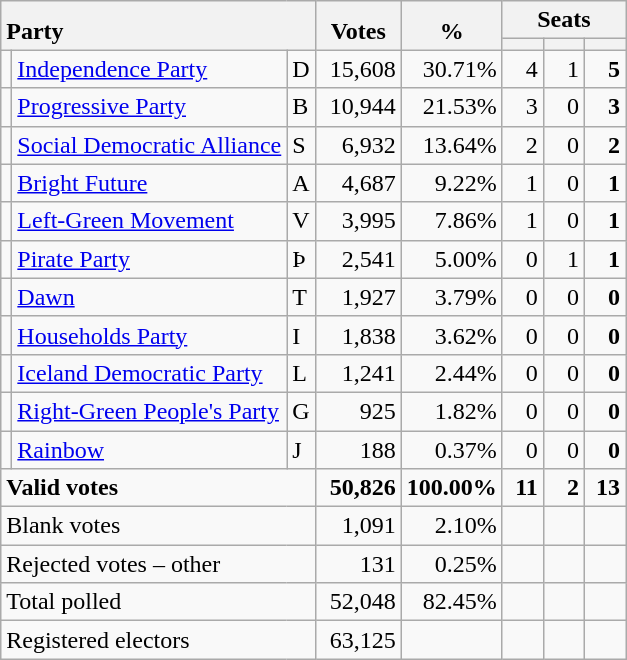<table class="wikitable" border="1" style="text-align:right;">
<tr>
<th style="text-align:left;" valign=bottom rowspan=2 colspan=3>Party</th>
<th align=center valign=bottom rowspan=2 width="50">Votes</th>
<th align=center valign=bottom rowspan=2 width="50">%</th>
<th colspan=3>Seats</th>
</tr>
<tr>
<th align=center valign=bottom width="20"><small></small></th>
<th align=center valign=bottom width="20"><small><a href='#'></a></small></th>
<th align=center valign=bottom width="20"><small></small></th>
</tr>
<tr>
<td></td>
<td align=left><a href='#'>Independence Party</a></td>
<td align=left>D</td>
<td>15,608</td>
<td>30.71%</td>
<td>4</td>
<td>1</td>
<td><strong>5</strong></td>
</tr>
<tr>
<td></td>
<td align=left><a href='#'>Progressive Party</a></td>
<td align=left>B</td>
<td>10,944</td>
<td>21.53%</td>
<td>3</td>
<td>0</td>
<td><strong>3</strong></td>
</tr>
<tr>
<td></td>
<td align=left style="white-space: nowrap;"><a href='#'>Social Democratic Alliance</a></td>
<td align=left>S</td>
<td>6,932</td>
<td>13.64%</td>
<td>2</td>
<td>0</td>
<td><strong>2</strong></td>
</tr>
<tr>
<td></td>
<td align=left><a href='#'>Bright Future</a></td>
<td align=left>A</td>
<td>4,687</td>
<td>9.22%</td>
<td>1</td>
<td>0</td>
<td><strong>1</strong></td>
</tr>
<tr>
<td></td>
<td align=left><a href='#'>Left-Green Movement</a></td>
<td align=left>V</td>
<td>3,995</td>
<td>7.86%</td>
<td>1</td>
<td>0</td>
<td><strong>1</strong></td>
</tr>
<tr>
<td></td>
<td align=left><a href='#'>Pirate Party</a></td>
<td align=left>Þ</td>
<td>2,541</td>
<td>5.00%</td>
<td>0</td>
<td>1</td>
<td><strong>1</strong></td>
</tr>
<tr>
<td></td>
<td align=left><a href='#'>Dawn</a></td>
<td align=left>T</td>
<td>1,927</td>
<td>3.79%</td>
<td>0</td>
<td>0</td>
<td><strong>0</strong></td>
</tr>
<tr>
<td></td>
<td align=left><a href='#'>Households Party</a></td>
<td align=left>I</td>
<td>1,838</td>
<td>3.62%</td>
<td>0</td>
<td>0</td>
<td><strong>0</strong></td>
</tr>
<tr>
<td></td>
<td align=left><a href='#'>Iceland Democratic Party</a></td>
<td align=left>L</td>
<td>1,241</td>
<td>2.44%</td>
<td>0</td>
<td>0</td>
<td><strong>0</strong></td>
</tr>
<tr>
<td></td>
<td align=left><a href='#'>Right-Green People's Party</a></td>
<td align=left>G</td>
<td>925</td>
<td>1.82%</td>
<td>0</td>
<td>0</td>
<td><strong>0</strong></td>
</tr>
<tr>
<td></td>
<td align=left><a href='#'>Rainbow</a></td>
<td align=left>J</td>
<td>188</td>
<td>0.37%</td>
<td>0</td>
<td>0</td>
<td><strong>0</strong></td>
</tr>
<tr style="font-weight:bold">
<td align=left colspan=3>Valid votes</td>
<td>50,826</td>
<td>100.00%</td>
<td>11</td>
<td>2</td>
<td>13</td>
</tr>
<tr>
<td align=left colspan=3>Blank votes</td>
<td>1,091</td>
<td>2.10%</td>
<td></td>
<td></td>
<td></td>
</tr>
<tr>
<td align=left colspan=3>Rejected votes – other</td>
<td>131</td>
<td>0.25%</td>
<td></td>
<td></td>
<td></td>
</tr>
<tr>
<td align=left colspan=3>Total polled</td>
<td>52,048</td>
<td>82.45%</td>
<td></td>
<td></td>
<td></td>
</tr>
<tr>
<td align=left colspan=3>Registered electors</td>
<td>63,125</td>
<td></td>
<td></td>
<td></td>
<td></td>
</tr>
</table>
